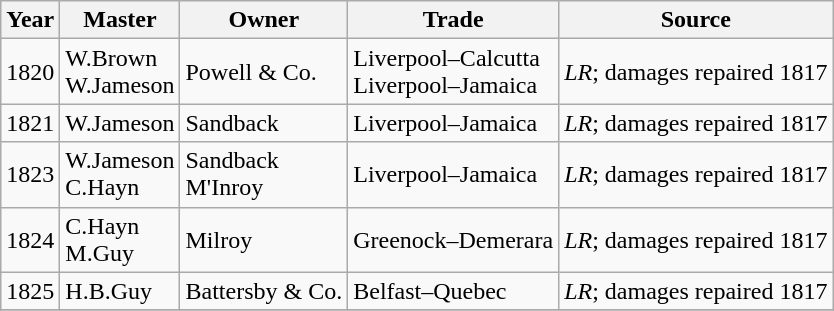<table class=" wikitable">
<tr>
<th>Year</th>
<th>Master</th>
<th>Owner</th>
<th>Trade</th>
<th>Source</th>
</tr>
<tr>
<td>1820</td>
<td>W.Brown<br>W.Jameson</td>
<td>Powell & Co.</td>
<td>Liverpool–Calcutta<br>Liverpool–Jamaica</td>
<td><em>LR</em>; damages repaired 1817</td>
</tr>
<tr>
<td>1821</td>
<td>W.Jameson</td>
<td>Sandback</td>
<td>Liverpool–Jamaica</td>
<td><em>LR</em>; damages repaired 1817</td>
</tr>
<tr>
<td>1823</td>
<td>W.Jameson<br>C.Hayn</td>
<td>Sandback<br>M'Inroy</td>
<td>Liverpool–Jamaica</td>
<td><em>LR</em>; damages repaired 1817</td>
</tr>
<tr>
<td>1824</td>
<td>C.Hayn<br>M.Guy</td>
<td>Milroy</td>
<td>Greenock–Demerara</td>
<td><em>LR</em>; damages repaired 1817</td>
</tr>
<tr>
<td>1825</td>
<td>H.B.Guy</td>
<td>Battersby & Co.</td>
<td>Belfast–Quebec</td>
<td><em>LR</em>; damages repaired 1817</td>
</tr>
<tr>
</tr>
</table>
